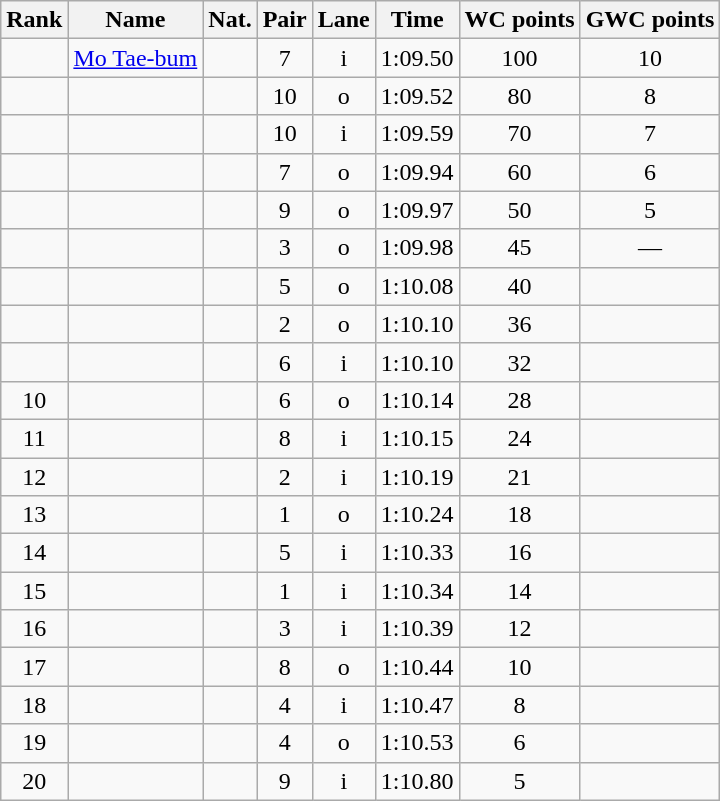<table class="wikitable sortable" style="text-align:center">
<tr>
<th>Rank</th>
<th>Name</th>
<th>Nat.</th>
<th>Pair</th>
<th>Lane</th>
<th>Time</th>
<th>WC points</th>
<th>GWC points</th>
</tr>
<tr>
<td></td>
<td align=left><a href='#'>Mo Tae-bum</a></td>
<td></td>
<td>7</td>
<td>i</td>
<td>1:09.50</td>
<td>100</td>
<td>10</td>
</tr>
<tr>
<td></td>
<td align=left></td>
<td></td>
<td>10</td>
<td>o</td>
<td>1:09.52</td>
<td>80</td>
<td>8</td>
</tr>
<tr>
<td></td>
<td align=left></td>
<td></td>
<td>10</td>
<td>i</td>
<td>1:09.59</td>
<td>70</td>
<td>7</td>
</tr>
<tr>
<td></td>
<td align=left></td>
<td></td>
<td>7</td>
<td>o</td>
<td>1:09.94</td>
<td>60</td>
<td>6</td>
</tr>
<tr>
<td></td>
<td align=left></td>
<td></td>
<td>9</td>
<td>o</td>
<td>1:09.97</td>
<td>50</td>
<td>5</td>
</tr>
<tr>
<td></td>
<td align=left></td>
<td></td>
<td>3</td>
<td>o</td>
<td>1:09.98</td>
<td>45</td>
<td>—</td>
</tr>
<tr>
<td></td>
<td align=left></td>
<td></td>
<td>5</td>
<td>o</td>
<td>1:10.08</td>
<td>40</td>
<td></td>
</tr>
<tr>
<td></td>
<td align=left></td>
<td></td>
<td>2</td>
<td>o</td>
<td>1:10.10</td>
<td>36</td>
<td></td>
</tr>
<tr>
<td></td>
<td align=left></td>
<td></td>
<td>6</td>
<td>i</td>
<td>1:10.10</td>
<td>32</td>
<td></td>
</tr>
<tr>
<td>10</td>
<td align=left></td>
<td></td>
<td>6</td>
<td>o</td>
<td>1:10.14</td>
<td>28</td>
<td></td>
</tr>
<tr>
<td>11</td>
<td align=left></td>
<td></td>
<td>8</td>
<td>i</td>
<td>1:10.15</td>
<td>24</td>
<td></td>
</tr>
<tr>
<td>12</td>
<td align=left></td>
<td></td>
<td>2</td>
<td>i</td>
<td>1:10.19</td>
<td>21</td>
<td></td>
</tr>
<tr>
<td>13</td>
<td align=left></td>
<td></td>
<td>1</td>
<td>o</td>
<td>1:10.24</td>
<td>18</td>
<td></td>
</tr>
<tr>
<td>14</td>
<td align=left></td>
<td></td>
<td>5</td>
<td>i</td>
<td>1:10.33</td>
<td>16</td>
<td></td>
</tr>
<tr>
<td>15</td>
<td align=left></td>
<td></td>
<td>1</td>
<td>i</td>
<td>1:10.34</td>
<td>14</td>
<td></td>
</tr>
<tr>
<td>16</td>
<td align=left></td>
<td></td>
<td>3</td>
<td>i</td>
<td>1:10.39</td>
<td>12</td>
<td></td>
</tr>
<tr>
<td>17</td>
<td align=left></td>
<td></td>
<td>8</td>
<td>o</td>
<td>1:10.44</td>
<td>10</td>
<td></td>
</tr>
<tr>
<td>18</td>
<td align=left></td>
<td></td>
<td>4</td>
<td>i</td>
<td>1:10.47</td>
<td>8</td>
<td></td>
</tr>
<tr>
<td>19</td>
<td align=left></td>
<td></td>
<td>4</td>
<td>o</td>
<td>1:10.53</td>
<td>6</td>
<td></td>
</tr>
<tr>
<td>20</td>
<td align=left></td>
<td></td>
<td>9</td>
<td>i</td>
<td>1:10.80</td>
<td>5</td>
<td></td>
</tr>
</table>
